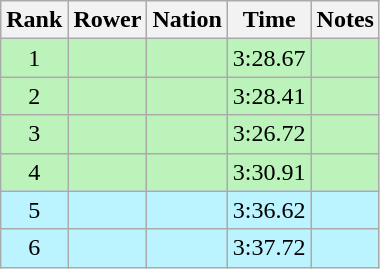<table class="wikitable sortable" style="text-align:center">
<tr>
<th>Rank</th>
<th>Rower</th>
<th>Nation</th>
<th>Time</th>
<th>Notes</th>
</tr>
<tr bgcolor=bbf3bb>
<td>1</td>
<td align=left data-sort-value="Hellemans, Greet"></td>
<td align=left></td>
<td>3:28.67</td>
<td></td>
</tr>
<tr bgcolor=bbf3bb>
<td>2</td>
<td align=left data-sort-value="Carlsson, Marie"></td>
<td align=left></td>
<td>3:28.41</td>
<td></td>
</tr>
<tr bgcolor=bbf3bb>
<td>3</td>
<td align=left data-sort-value="Laumann, Daniele"></td>
<td align=left></td>
<td>3:26.72</td>
<td></td>
</tr>
<tr bgcolor=bbf3bb>
<td>4</td>
<td align=left data-sort-value="Geer, Judy"></td>
<td align=left></td>
<td>3:30.91</td>
<td></td>
</tr>
<tr bgcolor=bbf3ff>
<td>5</td>
<td align=left data-sort-value="Niedermayer, Inge"></td>
<td align=left></td>
<td>3:36.62</td>
<td></td>
</tr>
<tr bgcolor=bbf3ff>
<td>6</td>
<td align=left data-sort-value="Bloomfield, Sally"></td>
<td align=left></td>
<td>3:37.72</td>
<td></td>
</tr>
</table>
